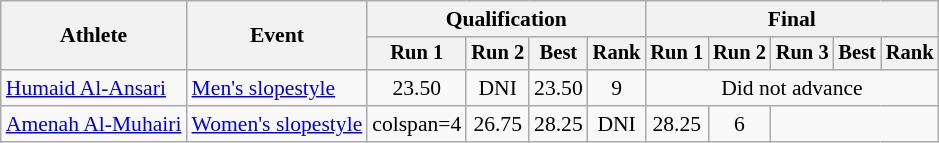<table class=wikitable style=font-size:90%;text-align:center>
<tr>
<th rowspan=2>Athlete</th>
<th rowspan=2>Event</th>
<th colspan=4>Qualification</th>
<th colspan=5>Final</th>
</tr>
<tr style=font-size:95%>
<th>Run 1</th>
<th>Run 2</th>
<th>Best</th>
<th>Rank</th>
<th>Run 1</th>
<th>Run 2</th>
<th>Run 3</th>
<th>Best</th>
<th>Rank</th>
</tr>
<tr>
<td align=left><a href='#'>Humaid Al-Ansari</a></td>
<td align=left><a href='#'>Men's slopestyle</a></td>
<td>23.50</td>
<td>DNI</td>
<td>23.50</td>
<td>9</td>
<td colspan=5>Did not advance</td>
</tr>
<tr>
<td align=left><a href='#'>Amenah Al-Muhairi</a></td>
<td align=left><a href='#'>Women's slopestyle</a></td>
<td>colspan=4 </td>
<td>26.75</td>
<td>28.25</td>
<td>DNI</td>
<td>28.25</td>
<td>6</td>
</tr>
</table>
